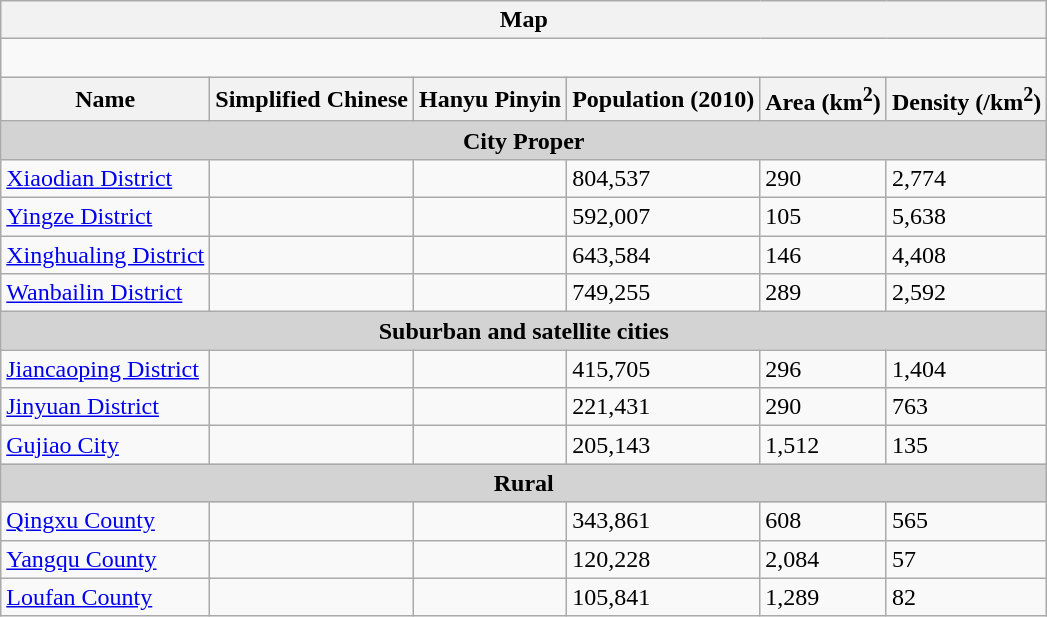<table class="wikitable"  align=center>
<tr>
<th colspan="6">Map</th>
</tr>
<tr>
<td colspan="6"><div><br>











</div></td>
</tr>
<tr>
<th>Name</th>
<th>Simplified Chinese</th>
<th>Hanyu Pinyin</th>
<th>Population (2010)</th>
<th>Area (km<sup>2</sup>)</th>
<th>Density (/km<sup>2</sup>)</th>
</tr>
<tr>
<td colspan="7" align="center" bgcolor="#D3D3D3"><strong>City Proper</strong></td>
</tr>
<tr>
<td><a href='#'>Xiaodian District</a></td>
<td></td>
<td></td>
<td>804,537</td>
<td>290</td>
<td>2,774</td>
</tr>
<tr>
<td><a href='#'>Yingze District</a></td>
<td></td>
<td></td>
<td>592,007</td>
<td>105</td>
<td>5,638</td>
</tr>
<tr>
<td><a href='#'>Xinghualing District</a></td>
<td></td>
<td></td>
<td>643,584</td>
<td>146</td>
<td>4,408</td>
</tr>
<tr>
<td><a href='#'>Wanbailin District</a></td>
<td></td>
<td></td>
<td>749,255</td>
<td>289</td>
<td>2,592</td>
</tr>
<tr>
<td colspan="7" align="center" bgcolor="#D3D3D3"><strong>Suburban and satellite cities</strong></td>
</tr>
<tr>
<td><a href='#'>Jiancaoping District</a></td>
<td></td>
<td></td>
<td>415,705</td>
<td>296</td>
<td>1,404</td>
</tr>
<tr>
<td><a href='#'>Jinyuan District</a></td>
<td></td>
<td></td>
<td>221,431</td>
<td>290</td>
<td>763</td>
</tr>
<tr>
<td><a href='#'>Gujiao City</a></td>
<td></td>
<td></td>
<td>205,143</td>
<td>1,512</td>
<td>135</td>
</tr>
<tr>
<td colspan="7" align="center" bgcolor="#D3D3D3"><strong>Rural</strong></td>
</tr>
<tr>
<td><a href='#'>Qingxu County</a></td>
<td></td>
<td></td>
<td>343,861</td>
<td>608</td>
<td>565</td>
</tr>
<tr>
<td><a href='#'>Yangqu County</a></td>
<td></td>
<td></td>
<td>120,228</td>
<td>2,084</td>
<td>57</td>
</tr>
<tr>
<td><a href='#'>Loufan County</a></td>
<td></td>
<td></td>
<td>105,841</td>
<td>1,289</td>
<td>82</td>
</tr>
</table>
